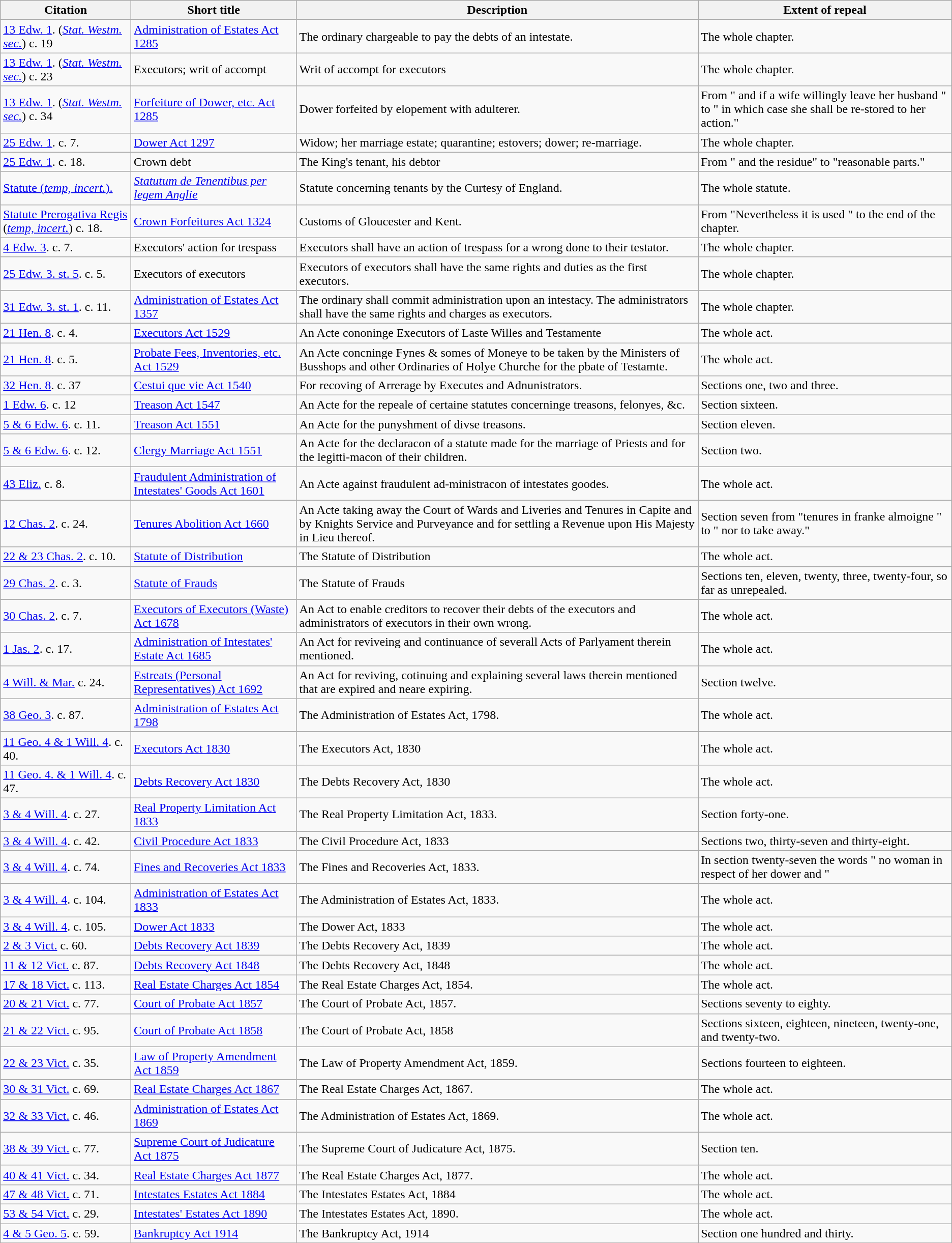<table class="wikitable">
<tr>
<th>Citation</th>
<th>Short title</th>
<th>Description</th>
<th>Extent of repeal</th>
</tr>
<tr>
<td><a href='#'>13 Edw. 1</a>. (<em><a href='#'>Stat. Westm. sec.</a></em>) c. 19</td>
<td><a href='#'>Administration of Estates Act 1285</a></td>
<td>The ordinary chargeable to pay the debts of an intestate.</td>
<td>The whole chapter.</td>
</tr>
<tr>
<td><a href='#'>13 Edw. 1</a>. (<em><a href='#'>Stat. Westm. sec.</a></em>) c. 23</td>
<td>Executors; writ of accompt</td>
<td>Writ of accompt for executors</td>
<td>The whole chapter.</td>
</tr>
<tr>
<td><a href='#'>13 Edw. 1</a>. (<em><a href='#'>Stat. Westm. sec.</a></em>) c. 34</td>
<td><a href='#'>Forfeiture of Dower, etc. Act 1285</a></td>
<td>Dower forfeited by elopement with adulterer.</td>
<td>From " and if a wife willingly leave her husband " to " in which case she shall be re-stored to her action."</td>
</tr>
<tr>
<td><a href='#'>25 Edw. 1</a>. c. 7.</td>
<td><a href='#'>Dower Act 1297</a></td>
<td>Widow; her marriage estate; quarantine; estovers; dower; re-marriage.</td>
<td>The whole chapter.</td>
</tr>
<tr>
<td><a href='#'>25 Edw. 1</a>. c. 18.</td>
<td>Crown debt</td>
<td>The King's tenant, his debtor</td>
<td>From " and the residue" to "reasonable parts."</td>
</tr>
<tr>
<td><a href='#'>Statute (<em>temp, incert.</em>).</a></td>
<td><em><a href='#'>Statutum de Tenentibus per legem Anglie</a></em></td>
<td>Statute concerning tenants by the Curtesy of England.</td>
<td>The whole statute.</td>
</tr>
<tr>
<td><a href='#'>Statute Prerogativa Regis</a> (<em><a href='#'>temp, incert.</a></em>) c. 18.</td>
<td><a href='#'>Crown Forfeitures Act 1324</a></td>
<td>Customs of Gloucester and Kent.</td>
<td>From "Nevertheless it is used " to the end of the chapter.</td>
</tr>
<tr>
<td><a href='#'>4 Edw. 3</a>. c. 7.</td>
<td>Executors' action for trespass</td>
<td>Executors shall have an action of trespass for a wrong done to their testator.</td>
<td>The whole chapter.</td>
</tr>
<tr>
<td><a href='#'>25 Edw. 3. st. 5</a>. c. 5.</td>
<td>Executors of executors</td>
<td>Executors of executors shall have the same rights and duties as the first executors.</td>
<td>The whole chapter.</td>
</tr>
<tr>
<td><a href='#'>31 Edw. 3. st. 1</a>. c. 11.</td>
<td><a href='#'>Administration of Estates Act 1357</a></td>
<td>The ordinary shall commit administration upon an intestacy. The administrators shall have the same rights and charges as executors.</td>
<td>The whole chapter.</td>
</tr>
<tr>
<td><a href='#'>21 Hen. 8</a>. c. 4.</td>
<td><a href='#'>Executors Act 1529</a></td>
<td>An Acte cononinge Executors of Laste Willes and Testamente</td>
<td>The whole act.</td>
</tr>
<tr>
<td><a href='#'>21 Hen. 8</a>. c. 5.</td>
<td><a href='#'>Probate Fees, Inventories, etc. Act 1529</a></td>
<td>An Acte concninge Fynes & somes of Moneye to be taken by the Ministers of Busshops and other Ordinaries of Holye Churche for the pbate of Testamte.</td>
<td>The whole act.</td>
</tr>
<tr>
<td><a href='#'>32 Hen. 8</a>. c. 37</td>
<td><a href='#'>Cestui que vie Act 1540</a></td>
<td>For recoving of Arrerage by Executes and Adnunistrators.</td>
<td>Sections one, two and three.</td>
</tr>
<tr>
<td><a href='#'>1 Edw. 6</a>. c. 12</td>
<td><a href='#'>Treason Act 1547</a></td>
<td>An Acte for the repeale of certaine statutes concerninge treasons, felonyes, &c.</td>
<td>Section sixteen.</td>
</tr>
<tr>
<td><a href='#'>5 & 6 Edw. 6</a>. c. 11.</td>
<td><a href='#'>Treason Act 1551</a></td>
<td>An Acte for the punyshment of divse treasons.</td>
<td>Section eleven.</td>
</tr>
<tr>
<td><a href='#'>5 & 6 Edw. 6</a>. c. 12.</td>
<td><a href='#'>Clergy Marriage Act 1551</a></td>
<td>An Acte for the declaracon of a statute made for the marriage of Priests and for the legitti-macon of their children.</td>
<td>Section two.</td>
</tr>
<tr>
<td><a href='#'>43 Eliz.</a> c. 8.</td>
<td><a href='#'>Fraudulent Administration of Intestates' Goods Act 1601</a></td>
<td>An Acte against fraudulent ad-ministracon of intestates goodes.</td>
<td>The whole act.</td>
</tr>
<tr>
<td><a href='#'>12 Chas. 2</a>. c. 24.</td>
<td><a href='#'>Tenures Abolition Act 1660</a></td>
<td>An Acte taking away the Court of Wards and Liveries and Tenures in Capite and by Knights Service and Purveyance and for settling a Revenue upon His Majesty in Lieu thereof.</td>
<td>Section seven from "tenures in franke almoigne " to " nor to take away."</td>
</tr>
<tr>
<td><a href='#'>22 & 23 Chas. 2</a>. c. 10.</td>
<td><a href='#'>Statute of Distribution</a></td>
<td>The Statute of Distribution</td>
<td>The whole act.</td>
</tr>
<tr>
<td><a href='#'>29 Chas. 2</a>. c. 3.</td>
<td><a href='#'>Statute of Frauds</a></td>
<td>The Statute of Frauds</td>
<td>Sections ten, eleven, twenty, three, twenty-four, so far as unrepealed.</td>
</tr>
<tr>
<td><a href='#'>30 Chas. 2</a>. c. 7.</td>
<td><a href='#'>Executors of Executors (Waste) Act 1678</a></td>
<td>An Act to enable creditors to recover their debts of the executors and administrators of executors in their own wrong.</td>
<td>The whole act.</td>
</tr>
<tr>
<td><a href='#'>1 Jas. 2</a>. c. 17.</td>
<td><a href='#'>Administration of Intestates' Estate Act 1685</a></td>
<td>An Act for reviveing and continuance of severall Acts of Parlyament therein mentioned.</td>
<td>The whole act.</td>
</tr>
<tr>
<td><a href='#'>4 Will. & Mar.</a> c. 24.</td>
<td><a href='#'>Estreats (Personal Representatives) Act 1692</a></td>
<td>An Act for reviving, cotinuing and explaining several laws therein mentioned that are expired and neare expiring.</td>
<td>Section twelve.</td>
</tr>
<tr>
<td><a href='#'>38 Geo. 3</a>. c. 87.</td>
<td><a href='#'>Administration of Estates Act 1798</a></td>
<td>The Administration of Estates Act, 1798.</td>
<td>The whole act.</td>
</tr>
<tr>
<td><a href='#'>11 Geo. 4 & 1 Will. 4</a>. c. 40.</td>
<td><a href='#'>Executors Act 1830</a></td>
<td>The Executors Act, 1830</td>
<td>The whole act.</td>
</tr>
<tr>
<td><a href='#'>11 Geo. 4. & 1 Will. 4</a>. c. 47.</td>
<td><a href='#'>Debts Recovery Act 1830</a></td>
<td>The Debts Recovery Act, 1830</td>
<td>The whole act.</td>
</tr>
<tr>
<td><a href='#'>3 & 4 Will. 4</a>. c. 27.</td>
<td><a href='#'>Real Property Limitation Act 1833</a></td>
<td>The Real Property Limitation Act, 1833.</td>
<td>Section forty-one.</td>
</tr>
<tr>
<td><a href='#'>3 & 4 Will. 4</a>. c. 42.</td>
<td><a href='#'>Civil Procedure Act 1833</a></td>
<td>The Civil Procedure Act, 1833</td>
<td>Sections two, thirty-seven and thirty-eight.</td>
</tr>
<tr>
<td><a href='#'>3 & 4 Will. 4</a>. c. 74.</td>
<td><a href='#'>Fines and Recoveries Act 1833</a></td>
<td>The Fines and Recoveries Act, 1833.</td>
<td>In section twenty-seven the words " no woman in respect of her dower and "</td>
</tr>
<tr>
<td><a href='#'>3 & 4 Will. 4</a>. c. 104.</td>
<td><a href='#'>Administration of Estates Act 1833</a></td>
<td>The Administration of Estates Act, 1833.</td>
<td>The whole act.</td>
</tr>
<tr>
<td><a href='#'>3 & 4 Will. 4</a>. c. 105.</td>
<td><a href='#'>Dower Act 1833</a></td>
<td>The Dower Act, 1833</td>
<td>The whole act.</td>
</tr>
<tr>
<td><a href='#'>2 & 3 Vict.</a> c. 60.</td>
<td><a href='#'>Debts Recovery Act 1839</a></td>
<td>The Debts Recovery Act, 1839</td>
<td>The whole act.</td>
</tr>
<tr>
<td><a href='#'>11 & 12 Vict.</a> c. 87.</td>
<td><a href='#'>Debts Recovery Act 1848</a></td>
<td>The Debts Recovery Act, 1848</td>
<td>The whole act.</td>
</tr>
<tr>
<td><a href='#'>17 & 18 Vict.</a> c. 113.</td>
<td><a href='#'>Real Estate Charges Act 1854</a></td>
<td>The Real Estate Charges Act, 1854.</td>
<td>The whole act.</td>
</tr>
<tr>
<td><a href='#'>20 & 21 Vict.</a> c. 77.</td>
<td><a href='#'>Court of Probate Act 1857</a></td>
<td>The Court of Probate Act, 1857.</td>
<td>Sections seventy to eighty.</td>
</tr>
<tr>
<td><a href='#'>21 & 22 Vict.</a> c. 95.</td>
<td><a href='#'>Court of Probate Act 1858</a></td>
<td>The Court of Probate Act, 1858</td>
<td>Sections sixteen, eighteen, nineteen, twenty-one, and twenty-two.</td>
</tr>
<tr>
<td><a href='#'>22 & 23 Vict.</a> c. 35.</td>
<td><a href='#'>Law of Property Amendment Act 1859</a></td>
<td>The Law of Property Amendment Act, 1859.</td>
<td>Sections fourteen to eighteen.</td>
</tr>
<tr>
<td><a href='#'>30 & 31 Vict.</a> c. 69.</td>
<td><a href='#'>Real Estate Charges Act 1867</a></td>
<td>The Real Estate Charges Act, 1867.</td>
<td>The whole act.</td>
</tr>
<tr>
<td><a href='#'>32 & 33 Vict.</a> c. 46.</td>
<td><a href='#'>Administration of Estates Act 1869</a></td>
<td>The Administration of Estates Act, 1869.</td>
<td>The whole act.</td>
</tr>
<tr>
<td><a href='#'>38 & 39 Vict.</a> c. 77.</td>
<td><a href='#'>Supreme Court of Judicature Act 1875</a></td>
<td>The Supreme Court of Judicature Act, 1875.</td>
<td>Section ten.</td>
</tr>
<tr>
<td><a href='#'>40 & 41 Vict.</a> c. 34.</td>
<td><a href='#'>Real Estate Charges Act 1877</a></td>
<td>The Real Estate Charges Act, 1877.</td>
<td>The whole act.</td>
</tr>
<tr>
<td><a href='#'>47 & 48 Vict.</a> c. 71.</td>
<td><a href='#'>Intestates Estates Act 1884</a></td>
<td>The Intestates Estates Act, 1884</td>
<td>The whole act.</td>
</tr>
<tr>
<td><a href='#'>53 & 54 Vict.</a> c. 29.</td>
<td><a href='#'>Intestates' Estates Act 1890</a></td>
<td>The Intestates Estates Act, 1890.</td>
<td>The whole act.</td>
</tr>
<tr>
<td><a href='#'>4 & 5 Geo. 5</a>. c. 59.</td>
<td><a href='#'>Bankruptcy Act 1914</a></td>
<td>The Bankruptcy Act, 1914</td>
<td>Section one hundred and thirty.</td>
</tr>
</table>
